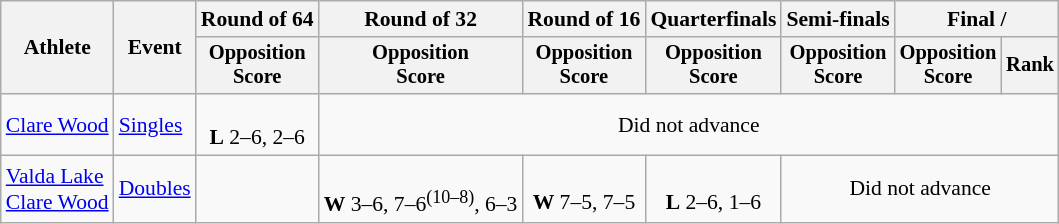<table class=wikitable style="font-size:90%">
<tr>
<th rowspan="2">Athlete</th>
<th rowspan="2">Event</th>
<th>Round of 64</th>
<th>Round of 32</th>
<th>Round of 16</th>
<th>Quarterfinals</th>
<th>Semi-finals</th>
<th colspan=2>Final / </th>
</tr>
<tr style="font-size:95%">
<th>Opposition<br>Score</th>
<th>Opposition<br>Score</th>
<th>Opposition<br>Score</th>
<th>Opposition<br>Score</th>
<th>Opposition<br>Score</th>
<th>Opposition<br>Score</th>
<th>Rank</th>
</tr>
<tr align=center>
<td align=left><a href='#'>Clare Wood</a></td>
<td align=left><a href='#'>Singles</a></td>
<td><br> <strong>L</strong> 2–6, 2–6</td>
<td colspan=6>Did not advance</td>
</tr>
<tr align=center>
<td align=left><a href='#'>Valda Lake</a><br><a href='#'>Clare Wood</a></td>
<td align=left><a href='#'>Doubles</a></td>
<td></td>
<td><br><strong>W</strong> 3–6, 7–6<sup>(10–8)</sup>, 6–3</td>
<td><br><strong>W</strong> 7–5, 7–5</td>
<td><br><strong>L</strong> 2–6, 1–6</td>
<td colspan=3>Did not advance</td>
</tr>
</table>
